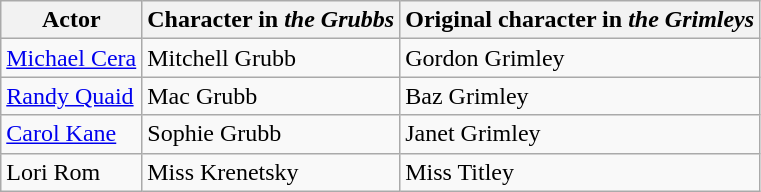<table class="wikitable">
<tr>
<th>Actor</th>
<th>Character in <em>the Grubbs</em></th>
<th>Original character in <em>the Grimleys</em></th>
</tr>
<tr>
<td><a href='#'>Michael Cera</a></td>
<td>Mitchell Grubb</td>
<td>Gordon Grimley</td>
</tr>
<tr>
<td><a href='#'>Randy Quaid</a></td>
<td>Mac Grubb</td>
<td>Baz Grimley</td>
</tr>
<tr>
<td><a href='#'>Carol Kane</a></td>
<td>Sophie Grubb</td>
<td>Janet Grimley</td>
</tr>
<tr>
<td>Lori Rom</td>
<td>Miss Krenetsky</td>
<td>Miss Titley</td>
</tr>
</table>
